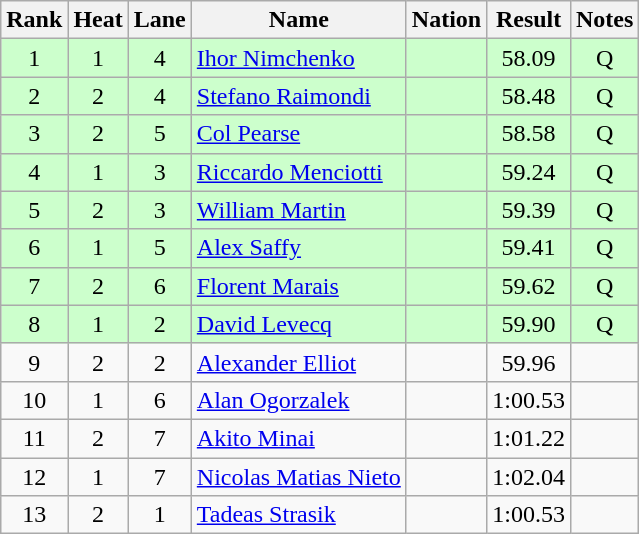<table class="wikitable sortable" style="text-align:center">
<tr>
<th>Rank</th>
<th>Heat</th>
<th>Lane</th>
<th>Name</th>
<th>Nation</th>
<th>Result</th>
<th>Notes</th>
</tr>
<tr bgcolor=ccffcc>
<td>1</td>
<td>1</td>
<td>4</td>
<td align=left><a href='#'>Ihor Nimchenko</a></td>
<td align=left></td>
<td>58.09</td>
<td>Q</td>
</tr>
<tr bgcolor=ccffcc>
<td>2</td>
<td>2</td>
<td>4</td>
<td align=left><a href='#'>Stefano Raimondi</a></td>
<td align=left></td>
<td>58.48</td>
<td>Q</td>
</tr>
<tr bgcolor=ccffcc>
<td>3</td>
<td>2</td>
<td>5</td>
<td align=left><a href='#'>Col Pearse</a></td>
<td align=left></td>
<td>58.58</td>
<td>Q</td>
</tr>
<tr bgcolor=ccffcc>
<td>4</td>
<td>1</td>
<td>3</td>
<td align=left><a href='#'>Riccardo Menciotti</a></td>
<td align=left></td>
<td>59.24</td>
<td>Q</td>
</tr>
<tr bgcolor=ccffcc>
<td>5</td>
<td>2</td>
<td>3</td>
<td align=left><a href='#'>William Martin</a></td>
<td align=left></td>
<td>59.39</td>
<td>Q</td>
</tr>
<tr bgcolor=ccffcc>
<td>6</td>
<td>1</td>
<td>5</td>
<td align=left><a href='#'>Alex Saffy</a></td>
<td align=left></td>
<td>59.41</td>
<td>Q</td>
</tr>
<tr bgcolor=ccffcc>
<td>7</td>
<td>2</td>
<td>6</td>
<td align=left><a href='#'>Florent Marais</a></td>
<td align=left></td>
<td>59.62</td>
<td>Q</td>
</tr>
<tr bgcolor=ccffcc>
<td>8</td>
<td>1</td>
<td>2</td>
<td align=left><a href='#'>David Levecq</a></td>
<td align=left></td>
<td>59.90</td>
<td>Q</td>
</tr>
<tr>
<td>9</td>
<td>2</td>
<td>2</td>
<td align=left><a href='#'>Alexander Elliot</a></td>
<td align=left></td>
<td>59.96</td>
<td></td>
</tr>
<tr>
<td>10</td>
<td>1</td>
<td>6</td>
<td align=left><a href='#'>Alan Ogorzalek</a></td>
<td align=left></td>
<td>1:00.53</td>
<td></td>
</tr>
<tr>
<td>11</td>
<td>2</td>
<td>7</td>
<td align=left><a href='#'>Akito Minai</a></td>
<td align=left></td>
<td>1:01.22</td>
<td></td>
</tr>
<tr>
<td>12</td>
<td>1</td>
<td>7</td>
<td align=left><a href='#'>Nicolas Matias Nieto</a></td>
<td align=left></td>
<td>1:02.04</td>
<td></td>
</tr>
<tr>
<td>13</td>
<td>2</td>
<td>1</td>
<td align=left><a href='#'>Tadeas Strasik</a></td>
<td align=left></td>
<td>1:00.53</td>
<td></td>
</tr>
</table>
